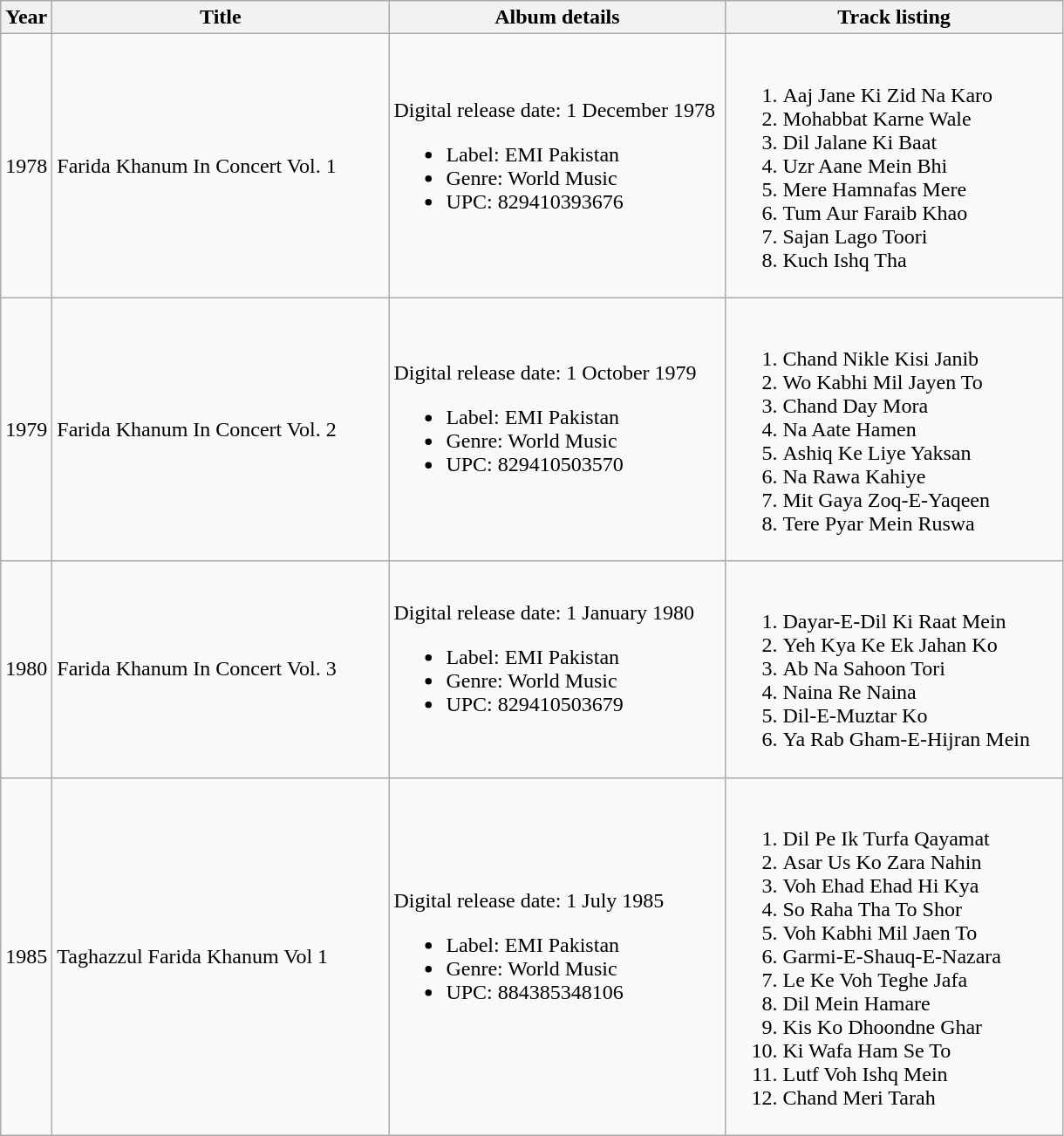<table class="wikitable">
<tr>
<th rowspan="">Year</th>
<th rowspan="" width="250">Title</th>
<th rowspan="" width="250">Album details</th>
<th rowspan="" width="250">Track listing</th>
</tr>
<tr>
<td>1978</td>
<td>Farida Khanum In Concert Vol. 1</td>
<td>Digital release date: 1 December 1978<br><ul><li>Label: EMI Pakistan</li><li>Genre: World Music</li><li>UPC: 829410393676</li></ul></td>
<td><br><ol><li>Aaj Jane Ki Zid Na Karo</li><li>Mohabbat Karne Wale</li><li>Dil Jalane Ki Baat</li><li>Uzr Aane Mein Bhi</li><li>Mere Hamnafas Mere</li><li>Tum Aur Faraib Khao</li><li>Sajan Lago Toori</li><li>Kuch Ishq Tha</li></ol></td>
</tr>
<tr>
<td>1979</td>
<td>Farida Khanum In Concert Vol. 2</td>
<td>Digital release date: 1 October 1979<br><ul><li>Label: EMI Pakistan</li><li>Genre: World Music</li><li>UPC: 829410503570</li></ul></td>
<td><br><ol><li>Chand Nikle Kisi Janib</li><li>Wo Kabhi Mil Jayen To</li><li>Chand Day Mora</li><li>Na Aate Hamen</li><li>Ashiq Ke Liye Yaksan</li><li>Na Rawa Kahiye</li><li>Mit Gaya Zoq-E-Yaqeen</li><li>Tere Pyar Mein Ruswa</li></ol></td>
</tr>
<tr>
<td>1980</td>
<td>Farida Khanum In Concert Vol. 3</td>
<td>Digital release date: 1 January 1980<br><ul><li>Label: EMI Pakistan</li><li>Genre: World Music</li><li>UPC: 829410503679</li></ul></td>
<td><br><ol><li>Dayar-E-Dil Ki Raat Mein</li><li>Yeh Kya Ke Ek Jahan Ko</li><li>Ab Na Sahoon Tori</li><li>Naina Re Naina</li><li>Dil-E-Muztar Ko</li><li>Ya Rab Gham-E-Hijran Mein</li></ol></td>
</tr>
<tr>
<td>1985</td>
<td>Taghazzul Farida Khanum Vol 1</td>
<td>Digital release date: 1 July 1985<br><ul><li>Label: EMI Pakistan</li><li>Genre: World Music</li><li>UPC: 884385348106</li></ul></td>
<td><br><ol><li>Dil Pe Ik Turfa Qayamat</li><li>Asar Us Ko Zara Nahin</li><li>Voh Ehad Ehad Hi Kya</li><li>So Raha Tha To Shor</li><li>Voh Kabhi Mil Jaen To</li><li>Garmi-E-Shauq-E-Nazara</li><li>Le Ke Voh Teghe Jafa</li><li>Dil Mein Hamare</li><li>Kis Ko Dhoondne Ghar</li><li>Ki Wafa Ham Se To</li><li>Lutf Voh Ishq Mein</li><li>Chand Meri Tarah</li></ol></td>
</tr>
</table>
